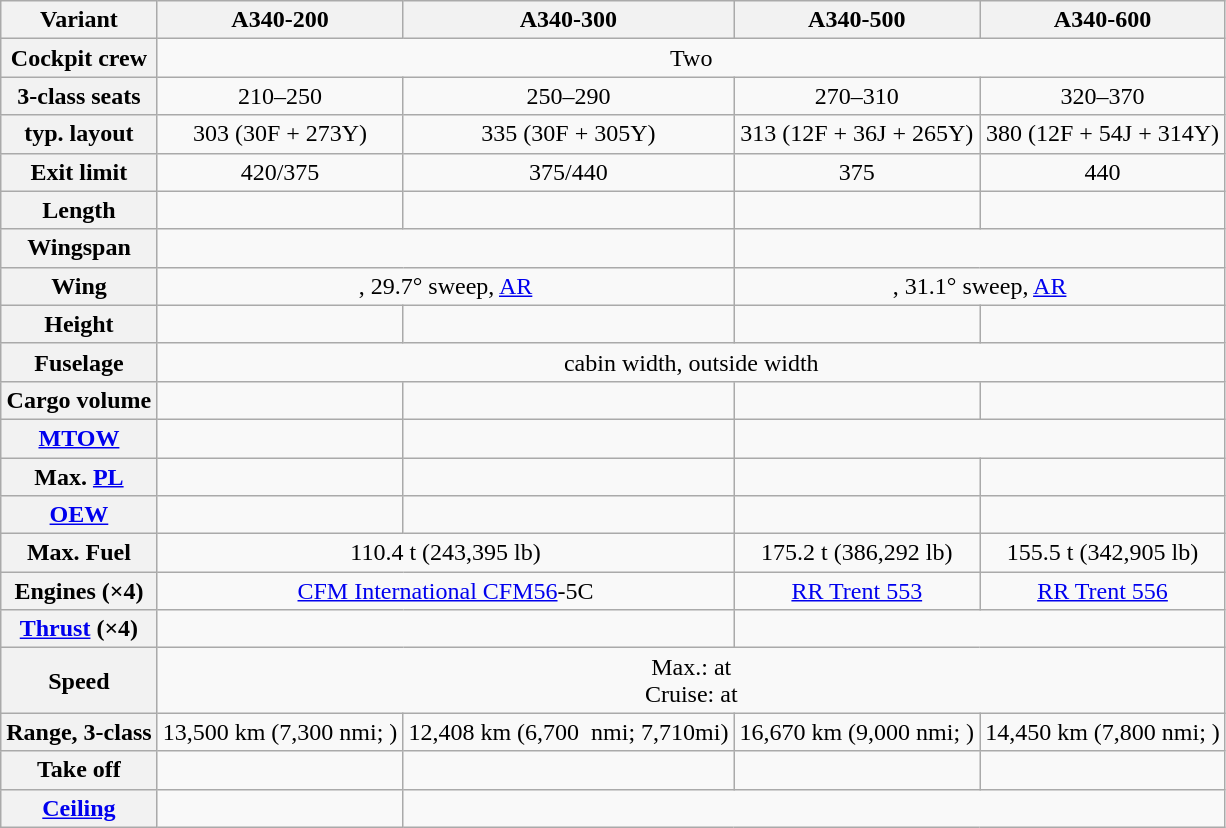<table class="wikitable sortable sticky-header" style="text-align:center;">
<tr>
<th>Variant</th>
<th>A340-200</th>
<th>A340-300</th>
<th>A340-500</th>
<th>A340-600</th>
</tr>
<tr>
<th>Cockpit crew</th>
<td colspan="4">Two</td>
</tr>
<tr>
<th>3-class seats</th>
<td>210–250</td>
<td>250–290</td>
<td>270–310</td>
<td>320–370</td>
</tr>
<tr>
<th>typ. layout</th>
<td>303 (30F + 273Y)</td>
<td>335 (30F + 305Y)</td>
<td>313 (12F + 36J + 265Y)</td>
<td>380 (12F + 54J + 314Y)</td>
</tr>
<tr>
<th>Exit limit</th>
<td>420/375</td>
<td>375/440</td>
<td>375</td>
<td>440</td>
</tr>
<tr>
<th>Length</th>
<td></td>
<td></td>
<td></td>
<td></td>
</tr>
<tr>
<th>Wingspan</th>
<td colspan="2"></td>
<td colspan="2"></td>
</tr>
<tr>
<th>Wing</th>
<td colspan="2">, 29.7° sweep,  <a href='#'>AR</a></td>
<td colspan="2">, 31.1° sweep,  <a href='#'>AR</a></td>
</tr>
<tr>
<th>Height</th>
<td></td>
<td></td>
<td></td>
<td></td>
</tr>
<tr>
<th>Fuselage</th>
<td colspan="4"> cabin width, outside width</td>
</tr>
<tr>
<th>Cargo volume</th>
<td></td>
<td></td>
<td></td>
<td></td>
</tr>
<tr>
<th><a href='#'>MTOW</a></th>
<td></td>
<td></td>
<td colspan=2></td>
</tr>
<tr>
<th>Max. <a href='#'>PL</a></th>
<td></td>
<td></td>
<td></td>
<td></td>
</tr>
<tr>
<th><a href='#'>OEW</a></th>
<td></td>
<td></td>
<td></td>
<td></td>
</tr>
<tr>
<th>Max. Fuel</th>
<td colspan=2>110.4 t (243,395 lb)</td>
<td>175.2 t (386,292 lb)</td>
<td>155.5 t (342,905 lb)</td>
</tr>
<tr>
<th>Engines (×4)</th>
<td colspan=2><a href='#'>CFM International CFM56</a>-5C</td>
<td><a href='#'>RR Trent 553</a></td>
<td><a href='#'>RR Trent 556</a></td>
</tr>
<tr>
<th><a href='#'>Thrust</a> (×4)</th>
<td colspan=2></td>
<td colspan=2></td>
</tr>
<tr>
<th>Speed</th>
<td colspan="4">Max.:  at <br>Cruise:  at </td>
</tr>
<tr>
<th>Range, 3-class</th>
<td>13,500 km (7,300 nmi; )</td>
<td>12,408 km (6,700  nmi; 7,710mi)</td>
<td>16,670 km (9,000 nmi; )</td>
<td>14,450 km (7,800 nmi; )</td>
</tr>
<tr>
<th>Take off</th>
<td></td>
<td></td>
<td></td>
<td></td>
</tr>
<tr>
<th><a href='#'>Ceiling</a></th>
<td></td>
<td colspan=3></td>
</tr>
</table>
